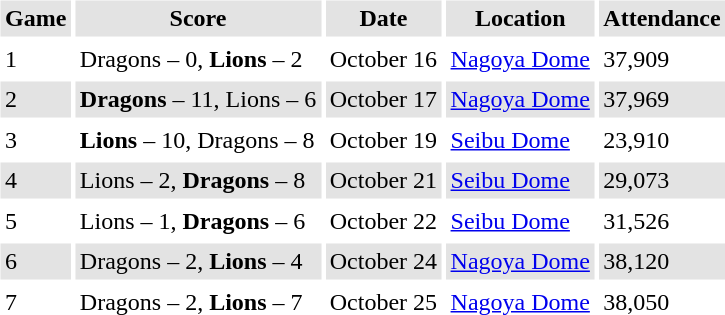<table border="0" cellspacing="3" cellpadding="3">
<tr style="background: #e3e3e3;">
<th>Game</th>
<th>Score</th>
<th>Date</th>
<th>Location</th>
<th>Attendance</th>
</tr>
<tr>
<td>1</td>
<td>Dragons – 0, <strong>Lions</strong> – 2</td>
<td>October 16</td>
<td><a href='#'>Nagoya Dome</a></td>
<td>37,909</td>
</tr>
<tr style="background: #e3e3e3;">
<td>2</td>
<td><strong>Dragons</strong> – 11, Lions – 6</td>
<td>October 17</td>
<td><a href='#'>Nagoya Dome</a></td>
<td>37,969</td>
</tr>
<tr>
<td>3</td>
<td><strong>Lions</strong> – 10, Dragons – 8</td>
<td>October 19</td>
<td><a href='#'>Seibu Dome</a></td>
<td>23,910</td>
</tr>
<tr style="background: #e3e3e3;">
<td>4</td>
<td>Lions – 2, <strong>Dragons</strong> – 8</td>
<td>October 21</td>
<td><a href='#'>Seibu Dome</a></td>
<td>29,073</td>
</tr>
<tr>
<td>5</td>
<td>Lions – 1, <strong>Dragons</strong> – 6</td>
<td>October 22</td>
<td><a href='#'>Seibu Dome</a></td>
<td>31,526</td>
</tr>
<tr style="background: #e3e3e3;">
<td>6</td>
<td>Dragons – 2, <strong>Lions</strong> – 4</td>
<td>October 24</td>
<td><a href='#'>Nagoya Dome</a></td>
<td>38,120</td>
</tr>
<tr>
<td>7</td>
<td>Dragons – 2, <strong>Lions</strong> – 7</td>
<td>October 25</td>
<td><a href='#'>Nagoya Dome</a></td>
<td>38,050</td>
</tr>
</table>
